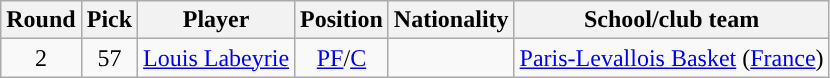<table class="wikitable sortable sortable">
<tr>
<th>Round</th>
<th>Pick</th>
<th>Player</th>
<th>Position</th>
<th>Nationality</th>
<th>School/club team</th>
</tr>
<tr style="text-align: center">
<td>2</td>
<td>57</td>
<td><a href='#'>Louis Labeyrie</a></td>
<td><a href='#'>PF</a>/<a href='#'>C</a></td>
<td></td>
<td><a href='#'>Paris-Levallois Basket</a> (<a href='#'>France</a>)</td>
</tr>
</table>
